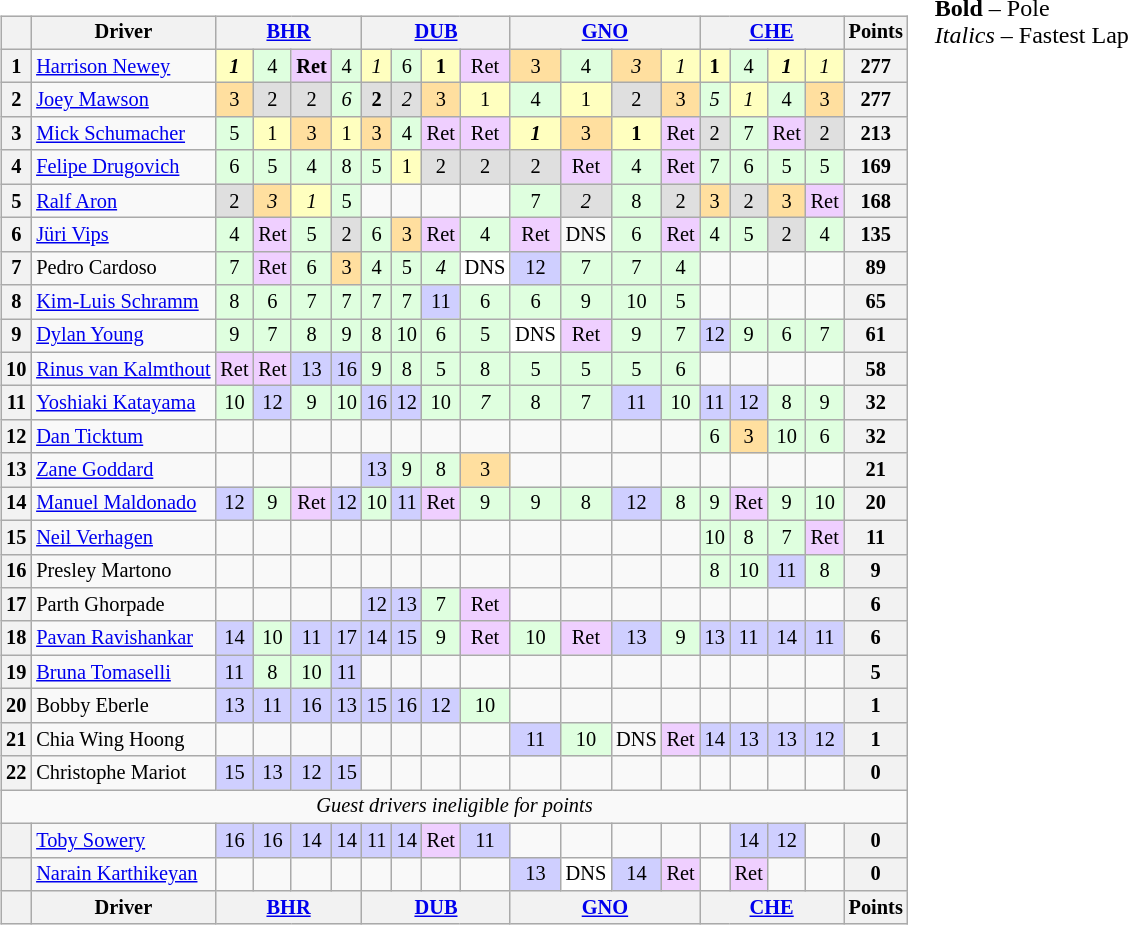<table>
<tr>
<td><br><table class="wikitable" style="font-size: 85%; text-align: center;">
<tr style="background:#f9f9f9; vertical-align:top;">
<th valign="middle"></th>
<th valign="middle">Driver</th>
<th colspan=4><a href='#'>BHR</a><br></th>
<th colspan=4><a href='#'>DUB</a><br></th>
<th colspan=4><a href='#'>GNO</a><br></th>
<th colspan=4><a href='#'>CHE</a><br></th>
<th valign="middle">Points</th>
</tr>
<tr>
<th>1</th>
<td align=left> <a href='#'>Harrison Newey</a></td>
<td style="background:#FFFFBF;"><strong><em>1</em></strong></td>
<td style="background:#DFFFDF;">4</td>
<td style="background:#EFCFFF;"><strong>Ret</strong></td>
<td style="background:#DFFFDF;">4</td>
<td style="background:#FFFFBF;"><em>1</em></td>
<td style="background:#DFFFDF;">6</td>
<td style="background:#FFFFBF;"><strong>1</strong></td>
<td style="background:#EFCFFF;">Ret</td>
<td style="background:#FFDF9F;">3</td>
<td style="background:#DFFFDF;">4</td>
<td style="background:#FFDF9F;"><em>3</em></td>
<td style="background:#FFFFBF;"><em>1</em></td>
<td style="background:#FFFFBF;"><strong>1</strong></td>
<td style="background:#DFFFDF;">4</td>
<td style="background:#FFFFBF;"><strong><em>1</em></strong></td>
<td style="background:#FFFFBF;"><em>1</em></td>
<th>277</th>
</tr>
<tr>
<th>2</th>
<td align=left> <a href='#'>Joey Mawson</a></td>
<td style="background:#FFDF9F;">3</td>
<td style="background:#DFDFDF;">2</td>
<td style="background:#DFDFDF;">2</td>
<td style="background:#DFFFDF;"><em>6</em></td>
<td style="background:#DFDFDF;"><strong>2</strong></td>
<td style="background:#DFDFDF;"><em>2</em></td>
<td style="background:#FFDF9F;">3</td>
<td style="background:#FFFFBF;">1</td>
<td style="background:#DFFFDF;">4</td>
<td style="background:#FFFFBF;">1</td>
<td style="background:#DFDFDF;">2</td>
<td style="background:#FFDF9F;">3</td>
<td style="background:#DFFFDF;"><em>5</em></td>
<td style="background:#FFFFBF;"><em>1</em></td>
<td style="background:#DFFFDF;">4</td>
<td style="background:#FFDF9F;">3</td>
<th>277</th>
</tr>
<tr>
<th>3</th>
<td align="left"> <a href='#'>Mick Schumacher</a></td>
<td style="background:#DFFFDF;">5</td>
<td style="background:#FFFFBF;">1</td>
<td style="background:#FFDF9F;">3</td>
<td style="background:#FFFFBF;">1</td>
<td style="background:#FFDF9F;">3</td>
<td style="background:#DFFFDF;">4</td>
<td style="background:#EFCFFF;">Ret</td>
<td style="background:#EFCFFF;">Ret</td>
<td style="background:#FFFFBF;"><strong><em>1</em></strong></td>
<td style="background:#FFDF9F;">3</td>
<td style="background:#FFFFBF;"><strong>1</strong></td>
<td style="background:#EFCFFF;">Ret</td>
<td style="background:#DFDFDF;">2</td>
<td style="background:#DFFFDF;">7</td>
<td style="background:#EFCFFF;">Ret</td>
<td style="background:#DFDFDF;">2</td>
<th>213</th>
</tr>
<tr>
<th>4</th>
<td align=left> <a href='#'>Felipe Drugovich</a></td>
<td style="background:#DFFFDF;">6</td>
<td style="background:#DFFFDF;">5</td>
<td style="background:#DFFFDF;">4</td>
<td style="background:#DFFFDF;">8</td>
<td style="background:#DFFFDF;">5</td>
<td style="background:#FFFFBF;">1</td>
<td style="background:#DFDFDF;">2</td>
<td style="background:#DFDFDF;">2</td>
<td style="background:#DFDFDF;">2</td>
<td style="background:#EFCFFF;">Ret</td>
<td style="background:#DFFFDF;">4</td>
<td style="background:#EFCFFF;">Ret</td>
<td style="background:#DFFFDF;">7</td>
<td style="background:#DFFFDF;">6</td>
<td style="background:#DFFFDF;">5</td>
<td style="background:#DFFFDF;">5</td>
<th>169</th>
</tr>
<tr>
<th>5</th>
<td align=left> <a href='#'>Ralf Aron</a></td>
<td style="background:#DFDFDF;">2</td>
<td style="background:#FFDF9F;"><em>3</em></td>
<td style="background:#FFFFBF;"><em>1</em></td>
<td style="background:#DFFFDF;">5</td>
<td></td>
<td></td>
<td></td>
<td></td>
<td style="background:#DFFFDF;">7</td>
<td style="background:#DFDFDF;"><em>2</em></td>
<td style="background:#DFFFDF;">8</td>
<td style="background:#DFDFDF;">2</td>
<td style="background:#FFDF9F;">3</td>
<td style="background:#DFDFDF;">2</td>
<td style="background:#FFDF9F;">3</td>
<td style="background:#EFCFFF;">Ret</td>
<th>168</th>
</tr>
<tr>
<th>6</th>
<td align=left> <a href='#'>Jüri Vips</a></td>
<td style="background:#DFFFDF;">4</td>
<td style="background:#EFCFFF;">Ret</td>
<td style="background:#DFFFDF;">5</td>
<td style="background:#DFDFDF;">2</td>
<td style="background:#DFFFDF;">6</td>
<td style="background:#FFDF9F;">3</td>
<td style="background:#EFCFFF;">Ret</td>
<td style="background:#DFFFDF;">4</td>
<td style="background:#EFCFFF;">Ret</td>
<td>DNS</td>
<td style="background:#DFFFDF;">6</td>
<td style="background:#EFCFFF;">Ret</td>
<td style="background:#DFFFDF;">4</td>
<td style="background:#DFFFDF;">5</td>
<td style="background:#DFDFDF;">2</td>
<td style="background:#DFFFDF;">4</td>
<th>135</th>
</tr>
<tr>
<th>7</th>
<td align=left> Pedro Cardoso</td>
<td style="background:#DFFFDF;">7</td>
<td style="background:#EFCFFF;">Ret</td>
<td style="background:#DFFFDF;">6</td>
<td style="background:#FFDF9F;">3</td>
<td style="background:#DFFFDF;">4</td>
<td style="background:#DFFFDF;">5</td>
<td style="background:#DFFFDF;"><em>4</em></td>
<td style="background:#fff;">DNS</td>
<td style="background:#CFCFFF;">12</td>
<td style="background:#DFFFDF;">7</td>
<td style="background:#DFFFDF;">7</td>
<td style="background:#DFFFDF;">4</td>
<td></td>
<td></td>
<td></td>
<td></td>
<th>89</th>
</tr>
<tr>
<th>8</th>
<td align=left> <a href='#'>Kim-Luis Schramm</a></td>
<td style="background:#DFFFDF;">8</td>
<td style="background:#DFFFDF;">6</td>
<td style="background:#DFFFDF;">7</td>
<td style="background:#DFFFDF;">7</td>
<td style="background:#DFFFDF;">7</td>
<td style="background:#DFFFDF;">7</td>
<td style="background:#CFCFFF;">11</td>
<td style="background:#DFFFDF;">6</td>
<td style="background:#DFFFDF;">6</td>
<td style="background:#DFFFDF;">9</td>
<td style="background:#DFFFDF;">10</td>
<td style="background:#DFFFDF;">5</td>
<td></td>
<td></td>
<td></td>
<td></td>
<th>65</th>
</tr>
<tr>
<th>9</th>
<td align=left> <a href='#'>Dylan Young</a></td>
<td style="background:#DFFFDF;">9</td>
<td style="background:#DFFFDF;">7</td>
<td style="background:#DFFFDF;">8</td>
<td style="background:#DFFFDF;">9</td>
<td style="background:#DFFFDF;">8</td>
<td style="background:#DFFFDF;">10</td>
<td style="background:#DFFFDF;">6</td>
<td style="background:#DFFFDF;">5</td>
<td style="background:#fff;">DNS</td>
<td style="background:#EFCFFF;">Ret</td>
<td style="background:#DFFFDF;">9</td>
<td style="background:#DFFFDF;">7</td>
<td style="background:#CFCFFF;">12</td>
<td style="background:#DFFFDF;">9</td>
<td style="background:#DFFFDF;">6</td>
<td style="background:#DFFFDF;">7</td>
<th>61</th>
</tr>
<tr>
<th>10</th>
<td align=left nowrap> <a href='#'>Rinus van Kalmthout</a></td>
<td style="background:#EFCFFF;">Ret</td>
<td style="background:#EFCFFF;">Ret</td>
<td style="background:#CFCFFF;">13</td>
<td style="background:#CFCFFF;">16</td>
<td style="background:#DFFFDF;">9</td>
<td style="background:#DFFFDF;">8</td>
<td style="background:#DFFFDF;">5</td>
<td style="background:#DFFFDF;">8</td>
<td style="background:#DFFFDF;">5</td>
<td style="background:#DFFFDF;">5</td>
<td style="background:#DFFFDF;">5</td>
<td style="background:#DFFFDF;">6</td>
<td></td>
<td></td>
<td></td>
<td></td>
<th>58</th>
</tr>
<tr>
<th>11</th>
<td align=left> <a href='#'>Yoshiaki Katayama</a></td>
<td style="background:#DFFFDF;">10</td>
<td style="background:#CFCFFF;">12</td>
<td style="background:#DFFFDF;">9</td>
<td style="background:#DFFFDF;">10</td>
<td style="background:#CFCFFF;">16</td>
<td style="background:#CFCFFF;">12</td>
<td style="background:#DFFFDF;">10</td>
<td style="background:#DFFFDF;"><em>7</em></td>
<td style="background:#DFFFDF;">8</td>
<td style="background:#DFFFDF;">7</td>
<td style="background:#CFCFFF;">11</td>
<td style="background:#DFFFDF;">10</td>
<td style="background:#CFCFFF;">11</td>
<td style="background:#CFCFFF;">12</td>
<td style="background:#DFFFDF;">8</td>
<td style="background:#DFFFDF;">9</td>
<th>32</th>
</tr>
<tr>
<th>12</th>
<td align=left> <a href='#'>Dan Ticktum</a></td>
<td></td>
<td></td>
<td></td>
<td></td>
<td></td>
<td></td>
<td></td>
<td></td>
<td></td>
<td></td>
<td></td>
<td></td>
<td style="background:#DFFFDF;">6</td>
<td style="background:#FFDF9F;">3</td>
<td style="background:#DFFFDF;">10</td>
<td style="background:#DFFFDF;">6</td>
<th>32</th>
</tr>
<tr>
<th>13</th>
<td align=left> <a href='#'>Zane Goddard</a></td>
<td></td>
<td></td>
<td></td>
<td></td>
<td style="background:#CFCFFF;">13</td>
<td style="background:#DFFFDF;">9</td>
<td style="background:#DFFFDF;">8</td>
<td style="background:#FFDF9F;">3</td>
<td></td>
<td></td>
<td></td>
<td></td>
<td></td>
<td></td>
<td></td>
<td></td>
<th>21</th>
</tr>
<tr>
<th>14</th>
<td align=left> <a href='#'>Manuel Maldonado</a></td>
<td style="background:#CFCFFF;">12</td>
<td style="background:#DFFFDF;">9</td>
<td style="background:#EFCFFF;">Ret</td>
<td style="background:#CFCFFF;">12</td>
<td style="background:#DFFFDF;">10</td>
<td style="background:#CFCFFF;">11</td>
<td style="background:#EFCFFF;">Ret</td>
<td style="background:#DFFFDF;">9</td>
<td style="background:#DFFFDF;">9</td>
<td style="background:#DFFFDF;">8</td>
<td style="background:#CFCFFF;">12</td>
<td style="background:#DFFFDF;">8</td>
<td style="background:#DFFFDF;">9</td>
<td style="background:#EFCFFF;">Ret</td>
<td style="background:#DFFFDF;">9</td>
<td style="background:#DFFFDF;">10</td>
<th>20</th>
</tr>
<tr>
<th>15</th>
<td align=left> <a href='#'>Neil Verhagen</a></td>
<td></td>
<td></td>
<td></td>
<td></td>
<td></td>
<td></td>
<td></td>
<td></td>
<td></td>
<td></td>
<td></td>
<td></td>
<td style="background:#DFFFDF;">10</td>
<td style="background:#DFFFDF;">8</td>
<td style="background:#DFFFDF;">7</td>
<td style="background:#EFCFFF;">Ret</td>
<th>11</th>
</tr>
<tr>
<th>16</th>
<td align=left> Presley Martono</td>
<td></td>
<td></td>
<td></td>
<td></td>
<td></td>
<td></td>
<td></td>
<td></td>
<td></td>
<td></td>
<td></td>
<td></td>
<td style="background:#DFFFDF;">8</td>
<td style="background:#DFFFDF;">10</td>
<td style="background:#CFCFFF;">11</td>
<td style="background:#DFFFDF;">8</td>
<th>9</th>
</tr>
<tr>
<th>17</th>
<td align=left> Parth Ghorpade</td>
<td></td>
<td></td>
<td></td>
<td></td>
<td style="background:#CFCFFF;">12</td>
<td style="background:#CFCFFF;">13</td>
<td style="background:#DFFFDF;">7</td>
<td style="background:#EFCFFF;">Ret</td>
<td></td>
<td></td>
<td></td>
<td></td>
<td></td>
<td></td>
<td></td>
<td></td>
<th>6</th>
</tr>
<tr>
<th>18</th>
<td align=left> <a href='#'>Pavan Ravishankar</a></td>
<td style="background:#CFCFFF;">14</td>
<td style="background:#DFFFDF;">10</td>
<td style="background:#CFCFFF;">11</td>
<td style="background:#CFCFFF;">17</td>
<td style="background:#CFCFFF;">14</td>
<td style="background:#CFCFFF;">15</td>
<td style="background:#DFFFDF;">9</td>
<td style="background:#EFCFFF;">Ret</td>
<td style="background:#DFFFDF;">10</td>
<td style="background:#EFCFFF;">Ret</td>
<td style="background:#CFCFFF;">13</td>
<td style="background:#DFFFDF;">9</td>
<td style="background:#CFCFFF;">13</td>
<td style="background:#CFCFFF;">11</td>
<td style="background:#CFCFFF;">14</td>
<td style="background:#CFCFFF;">11</td>
<th>6</th>
</tr>
<tr>
<th>19</th>
<td align=left> <a href='#'>Bruna Tomaselli</a></td>
<td style="background:#CFCFFF;">11</td>
<td style="background:#DFFFDF;">8</td>
<td style="background:#DFFFDF;">10</td>
<td style="background:#CFCFFF;">11</td>
<td></td>
<td></td>
<td></td>
<td></td>
<td></td>
<td></td>
<td></td>
<td></td>
<td></td>
<td></td>
<td></td>
<td></td>
<th>5</th>
</tr>
<tr>
<th>20</th>
<td align=left> Bobby Eberle</td>
<td style="background:#CFCFFF;">13</td>
<td style="background:#CFCFFF;">11</td>
<td style="background:#CFCFFF;">16</td>
<td style="background:#CFCFFF;">13</td>
<td style="background:#CFCFFF;">15</td>
<td style="background:#CFCFFF;">16</td>
<td style="background:#CFCFFF;">12</td>
<td style="background:#DFFFDF;">10</td>
<td></td>
<td></td>
<td></td>
<td></td>
<td></td>
<td></td>
<td></td>
<td></td>
<th>1</th>
</tr>
<tr>
<th>21</th>
<td align=left> Chia Wing Hoong</td>
<td></td>
<td></td>
<td></td>
<td></td>
<td></td>
<td></td>
<td></td>
<td></td>
<td style="background:#CFCFFF;">11</td>
<td style="background:#DFFFDF;">10</td>
<td>DNS</td>
<td style="background:#EFCFFF;">Ret</td>
<td style="background:#CFCFFF;">14</td>
<td style="background:#CFCFFF;">13</td>
<td style="background:#CFCFFF;">13</td>
<td style="background:#CFCFFF;">12</td>
<th>1</th>
</tr>
<tr>
<th>22</th>
<td align=left> Christophe Mariot</td>
<td style="background:#CFCFFF;">15</td>
<td style="background:#CFCFFF;">13</td>
<td style="background:#CFCFFF;">12</td>
<td style="background:#CFCFFF;">15</td>
<td></td>
<td></td>
<td></td>
<td></td>
<td></td>
<td></td>
<td></td>
<td></td>
<td></td>
<td></td>
<td></td>
<td></td>
<th>0</th>
</tr>
<tr>
<td colspan="19" style="text-align:center;"><em>Guest drivers ineligible for points</em></td>
</tr>
<tr>
<th></th>
<td align=left> <a href='#'>Toby Sowery</a></td>
<td style="background:#CFCFFF;">16</td>
<td style="background:#CFCFFF;">16</td>
<td style="background:#CFCFFF;">14</td>
<td style="background:#CFCFFF;">14</td>
<td style="background:#CFCFFF;">11</td>
<td style="background:#CFCFFF;">14</td>
<td style="background:#EFCFFF;">Ret</td>
<td style="background:#CFCFFF;">11</td>
<td></td>
<td></td>
<td></td>
<td></td>
<td></td>
<td style="background:#CFCFFF;">14</td>
<td style="background:#CFCFFF;">12</td>
<td></td>
<th>0</th>
</tr>
<tr>
<th></th>
<td align=left> <a href='#'>Narain Karthikeyan</a></td>
<td></td>
<td></td>
<td></td>
<td></td>
<td></td>
<td></td>
<td></td>
<td></td>
<td style="background:#CFCFFF;">13</td>
<td style="background:#fff;">DNS</td>
<td style="background:#CFCFFF;">14</td>
<td style="background:#EFCFFF;">Ret</td>
<td></td>
<td style="background:#EFCFFF;">Ret</td>
<td></td>
<td></td>
<th>0</th>
</tr>
<tr valign="top">
<th valign="middle"></th>
<th valign="middle">Driver</th>
<th colspan=4><a href='#'>BHR</a><br></th>
<th colspan=4><a href='#'>DUB</a><br></th>
<th colspan=4><a href='#'>GNO</a><br></th>
<th colspan=4><a href='#'>CHE</a><br></th>
<th valign="middle">Points</th>
</tr>
</table>
</td>
<td valign="top"><br>
<span><strong>Bold</strong> – Pole<br><em>Italics</em> – Fastest Lap</span></td>
</tr>
</table>
